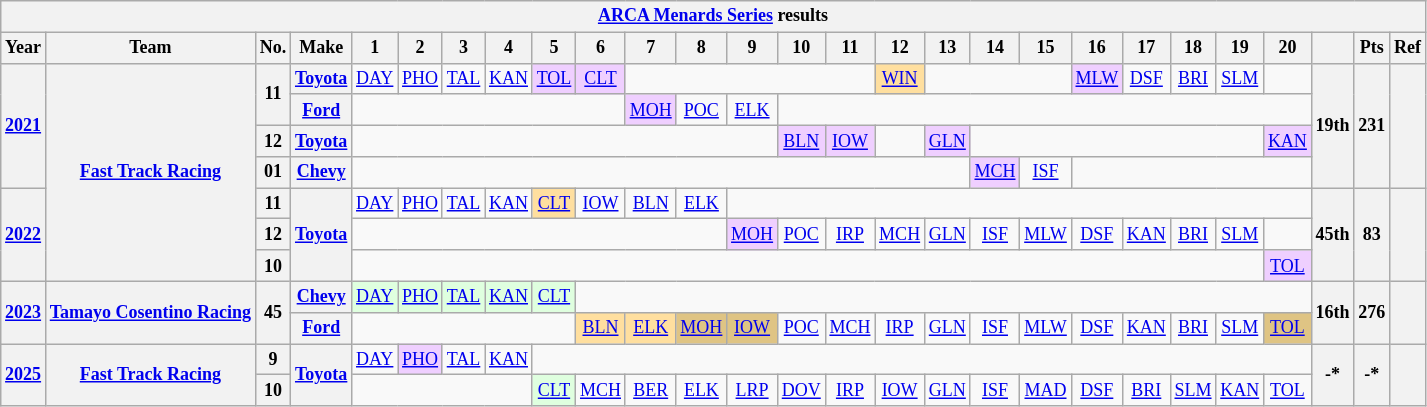<table class="wikitable" style="text-align:center; font-size:75%">
<tr>
<th colspan="27"><a href='#'>ARCA Menards Series</a> results</th>
</tr>
<tr>
<th>Year</th>
<th>Team</th>
<th>No.</th>
<th>Make</th>
<th>1</th>
<th>2</th>
<th>3</th>
<th>4</th>
<th>5</th>
<th>6</th>
<th>7</th>
<th>8</th>
<th>9</th>
<th>10</th>
<th>11</th>
<th>12</th>
<th>13</th>
<th>14</th>
<th>15</th>
<th>16</th>
<th>17</th>
<th>18</th>
<th>19</th>
<th>20</th>
<th></th>
<th>Pts</th>
<th>Ref</th>
</tr>
<tr>
<th rowspan=4><a href='#'>2021</a></th>
<th rowspan=7><a href='#'>Fast Track Racing</a></th>
<th rowspan=2>11</th>
<th><a href='#'>Toyota</a></th>
<td><a href='#'>DAY</a></td>
<td><a href='#'>PHO</a></td>
<td><a href='#'>TAL</a></td>
<td><a href='#'>KAN</a></td>
<td style="background:#EFCFFF;"><a href='#'>TOL</a><br></td>
<td style="background:#EFCFFF;"><a href='#'>CLT</a><br></td>
<td colspan=5></td>
<td style="background:#FFDF9F;"><a href='#'>WIN</a><br></td>
<td colspan=3></td>
<td style="background:#EFCFFF;"><a href='#'>MLW</a><br></td>
<td><a href='#'>DSF</a></td>
<td><a href='#'>BRI</a></td>
<td><a href='#'>SLM</a></td>
<td></td>
<th rowspan=4>19th</th>
<th rowspan=4>231</th>
<th rowspan=4></th>
</tr>
<tr>
<th><a href='#'>Ford</a></th>
<td colspan=6></td>
<td style="background:#EFCFFF;"><a href='#'>MOH</a><br></td>
<td><a href='#'>POC</a></td>
<td><a href='#'>ELK</a></td>
<td colspan=17></td>
</tr>
<tr>
<th>12</th>
<th><a href='#'>Toyota</a></th>
<td colspan=9></td>
<td style="background:#EFCFFF;"><a href='#'>BLN</a><br></td>
<td style="background:#EFCFFF;"><a href='#'>IOW</a><br></td>
<td></td>
<td style="background:#EFCFFF;"><a href='#'>GLN</a><br></td>
<td colspan=6></td>
<td style="background:#EFCFFF;"><a href='#'>KAN</a><br></td>
</tr>
<tr>
<th>01</th>
<th><a href='#'>Chevy</a></th>
<td colspan=13></td>
<td style="background:#EFCFFF;"><a href='#'>MCH</a><br></td>
<td><a href='#'>ISF</a></td>
<td colspan=5></td>
</tr>
<tr>
<th rowspan=3><a href='#'>2022</a></th>
<th>11</th>
<th rowspan=3><a href='#'>Toyota</a></th>
<td><a href='#'>DAY</a></td>
<td><a href='#'>PHO</a></td>
<td><a href='#'>TAL</a></td>
<td><a href='#'>KAN</a></td>
<td style="background:#FFDF9F;"><a href='#'>CLT</a><br></td>
<td><a href='#'>IOW</a></td>
<td><a href='#'>BLN</a></td>
<td><a href='#'>ELK</a></td>
<td colspan=12></td>
<th rowspan=3>45th</th>
<th rowspan=3>83</th>
<th rowspan=3></th>
</tr>
<tr>
<th>12</th>
<td colspan=8></td>
<td style="background:#EFCFFF;"><a href='#'>MOH</a><br></td>
<td><a href='#'>POC</a></td>
<td><a href='#'>IRP</a></td>
<td><a href='#'>MCH</a></td>
<td><a href='#'>GLN</a></td>
<td><a href='#'>ISF</a></td>
<td><a href='#'>MLW</a></td>
<td><a href='#'>DSF</a></td>
<td><a href='#'>KAN</a></td>
<td><a href='#'>BRI</a></td>
<td><a href='#'>SLM</a></td>
<td></td>
</tr>
<tr>
<th>10</th>
<td colspan=19></td>
<td style="background:#EFCFFF;"><a href='#'>TOL</a><br></td>
</tr>
<tr>
<th rowspan="2"><a href='#'>2023</a></th>
<th rowspan="2"><a href='#'>Tamayo Cosentino Racing</a></th>
<th rowspan="2">45</th>
<th><a href='#'>Chevy</a></th>
<td style="background:#DFFFDF;"><a href='#'>DAY</a><br></td>
<td style="background:#DFFFDF;"><a href='#'>PHO</a><br></td>
<td style="background:#DFFFDF;"><a href='#'>TAL</a><br></td>
<td style="background:#DFFFDF;"><a href='#'>KAN</a><br></td>
<td style="background:#DFFFDF;"><a href='#'>CLT</a><br></td>
<td colspan=15></td>
<th rowspan="2">16th</th>
<th rowspan="2">276</th>
<th rowspan="2"></th>
</tr>
<tr>
<th><a href='#'>Ford</a></th>
<td colspan="5"></td>
<td style="background:#FFDF9F;"><a href='#'>BLN</a><br></td>
<td style="background:#FFDF9F;"><a href='#'>ELK</a><br></td>
<td style="background:#DFC484;"><a href='#'>MOH</a><br></td>
<td style="background:#DFC484;"><a href='#'>IOW</a><br></td>
<td><a href='#'>POC</a></td>
<td><a href='#'>MCH</a></td>
<td><a href='#'>IRP</a></td>
<td><a href='#'>GLN</a></td>
<td><a href='#'>ISF</a></td>
<td><a href='#'>MLW</a></td>
<td><a href='#'>DSF</a></td>
<td><a href='#'>KAN</a></td>
<td><a href='#'>BRI</a></td>
<td><a href='#'>SLM</a></td>
<td style="background:#DFC484;"><a href='#'>TOL</a><br></td>
</tr>
<tr>
<th rowspan=2><a href='#'>2025</a></th>
<th rowspan=2><a href='#'>Fast Track Racing</a></th>
<th>9</th>
<th rowspan=2><a href='#'>Toyota</a></th>
<td><a href='#'>DAY</a></td>
<td style="background:#EFCFFF;"><a href='#'>PHO</a><br></td>
<td><a href='#'>TAL</a></td>
<td><a href='#'>KAN</a></td>
<td colspan=16></td>
<th rowspan=2>-*</th>
<th rowspan=2>-*</th>
<th rowspan=2></th>
</tr>
<tr>
<th>10</th>
<td colspan=4></td>
<td style="background:#DFFFDF;"><a href='#'>CLT</a><br></td>
<td><a href='#'>MCH</a></td>
<td><a href='#'>BER</a></td>
<td><a href='#'>ELK</a></td>
<td><a href='#'>LRP</a></td>
<td><a href='#'>DOV</a></td>
<td><a href='#'>IRP</a></td>
<td><a href='#'>IOW</a></td>
<td><a href='#'>GLN</a></td>
<td><a href='#'>ISF</a></td>
<td><a href='#'>MAD</a></td>
<td><a href='#'>DSF</a></td>
<td><a href='#'>BRI</a></td>
<td><a href='#'>SLM</a></td>
<td><a href='#'>KAN</a></td>
<td><a href='#'>TOL</a></td>
</tr>
</table>
